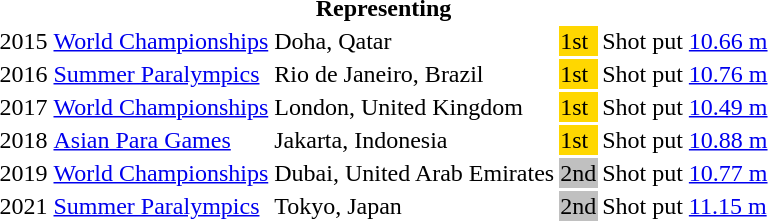<table>
<tr>
<th colspan="6">Representing </th>
</tr>
<tr>
<td>2015</td>
<td><a href='#'>World Championships</a></td>
<td>Doha, Qatar</td>
<td bgcolor=gold>1st</td>
<td>Shot put</td>
<td><a href='#'>10.66 m</a></td>
</tr>
<tr>
<td>2016</td>
<td><a href='#'>Summer Paralympics</a></td>
<td>Rio de Janeiro, Brazil</td>
<td bgcolor=gold>1st</td>
<td>Shot put</td>
<td><a href='#'>10.76 m</a></td>
</tr>
<tr>
<td>2017</td>
<td><a href='#'>World Championships</a></td>
<td>London, United Kingdom</td>
<td bgcolor=gold>1st</td>
<td>Shot put</td>
<td><a href='#'>10.49 m</a></td>
</tr>
<tr>
<td>2018</td>
<td><a href='#'>Asian Para Games</a></td>
<td>Jakarta, Indonesia</td>
<td bgcolor=gold>1st</td>
<td>Shot put</td>
<td><a href='#'>10.88 m</a></td>
</tr>
<tr>
<td>2019</td>
<td><a href='#'>World Championships</a></td>
<td>Dubai, United Arab Emirates</td>
<td bgcolor=silver>2nd</td>
<td>Shot put</td>
<td><a href='#'>10.77 m</a></td>
</tr>
<tr>
<td>2021</td>
<td><a href='#'>Summer Paralympics</a></td>
<td>Tokyo, Japan</td>
<td bgcolor=silver>2nd</td>
<td>Shot put</td>
<td><a href='#'>11.15 m</a></td>
</tr>
</table>
